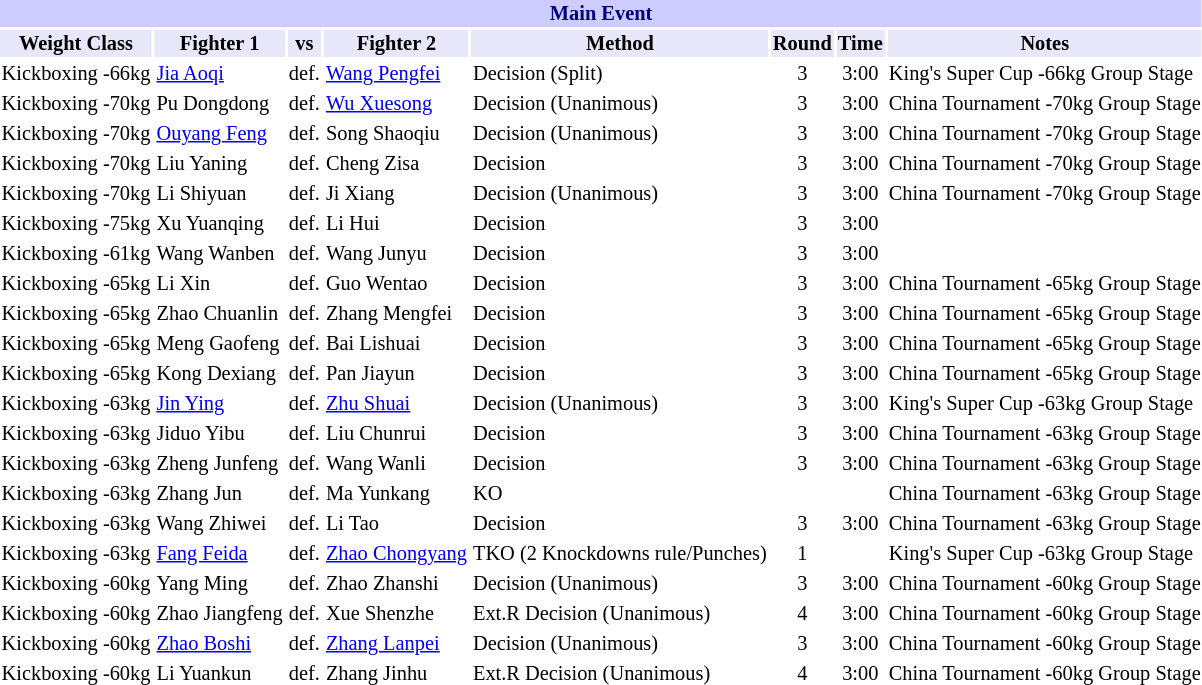<table class="toccolours" style="font-size: 85%;">
<tr>
<th colspan="8" style="background-color: #ccf; color: #000080; text-align: center;"><strong>Main Event</strong></th>
</tr>
<tr>
<th colspan="1" style="background-color: #E6E8FA; color: #000000; text-align: center;">Weight Class</th>
<th colspan="1" style="background-color: #E6E8FA; color: #000000; text-align: center;">Fighter 1</th>
<th colspan="1" style="background-color: #E6E8FA; color: #000000; text-align: center;">vs</th>
<th colspan="1" style="background-color: #E6E8FA; color: #000000; text-align: center;">Fighter 2</th>
<th colspan="1" style="background-color: #E6E8FA; color: #000000; text-align: center;">Method</th>
<th colspan="1" style="background-color: #E6E8FA; color: #000000; text-align: center;">Round</th>
<th colspan="1" style="background-color: #E6E8FA; color: #000000; text-align: center;">Time</th>
<th colspan="1" style="background-color: #E6E8FA; color: #000000; text-align: center;">Notes</th>
</tr>
<tr>
<td>Kickboxing -66kg</td>
<td> <a href='#'>Jia Aoqi</a></td>
<td align=center>def.</td>
<td> <a href='#'>Wang Pengfei</a></td>
<td>Decision (Split)</td>
<td align=center>3</td>
<td align=center>3:00</td>
<td>King's Super Cup -66kg Group Stage</td>
</tr>
<tr>
<td>Kickboxing -70kg</td>
<td> Pu Dongdong</td>
<td align=center>def.</td>
<td> <a href='#'>Wu Xuesong</a></td>
<td>Decision (Unanimous)</td>
<td align=center>3</td>
<td align=center>3:00</td>
<td>China Tournament -70kg Group Stage</td>
</tr>
<tr>
<td>Kickboxing -70kg</td>
<td> <a href='#'>Ouyang Feng</a></td>
<td align=center>def.</td>
<td> Song Shaoqiu</td>
<td>Decision (Unanimous)</td>
<td align=center>3</td>
<td align=center>3:00</td>
<td>China Tournament -70kg Group Stage</td>
</tr>
<tr>
<td>Kickboxing -70kg</td>
<td> Liu Yaning</td>
<td align=center>def.</td>
<td> Cheng Zisa</td>
<td>Decision</td>
<td align=center>3</td>
<td align=center>3:00</td>
<td>China Tournament -70kg Group Stage</td>
</tr>
<tr>
<td>Kickboxing -70kg</td>
<td> Li Shiyuan</td>
<td align=center>def.</td>
<td> Ji Xiang</td>
<td>Decision (Unanimous)</td>
<td align=center>3</td>
<td align=center>3:00</td>
<td>China Tournament -70kg Group Stage</td>
</tr>
<tr>
<td>Kickboxing -75kg</td>
<td> Xu Yuanqing</td>
<td align=center>def.</td>
<td> Li Hui</td>
<td>Decision</td>
<td align=center>3</td>
<td align=center>3:00</td>
<td></td>
</tr>
<tr>
<td>Kickboxing -61kg</td>
<td> Wang Wanben</td>
<td align=center>def.</td>
<td> Wang Junyu</td>
<td>Decision</td>
<td align=center>3</td>
<td align=center>3:00</td>
<td></td>
</tr>
<tr>
<td>Kickboxing -65kg</td>
<td> Li Xin</td>
<td align=center>def.</td>
<td> Guo Wentao</td>
<td>Decision</td>
<td align=center>3</td>
<td align=center>3:00</td>
<td>China Tournament -65kg Group Stage</td>
</tr>
<tr>
<td>Kickboxing -65kg</td>
<td> Zhao Chuanlin</td>
<td align=center>def.</td>
<td> Zhang Mengfei</td>
<td>Decision</td>
<td align=center>3</td>
<td align=center>3:00</td>
<td>China Tournament -65kg Group Stage</td>
</tr>
<tr>
<td>Kickboxing -65kg</td>
<td> Meng Gaofeng</td>
<td align=center>def.</td>
<td> Bai Lishuai</td>
<td>Decision</td>
<td align=center>3</td>
<td align=center>3:00</td>
<td>China Tournament -65kg Group Stage</td>
</tr>
<tr>
<td>Kickboxing -65kg</td>
<td> Kong Dexiang</td>
<td align=center>def.</td>
<td> Pan Jiayun</td>
<td>Decision</td>
<td align=center>3</td>
<td align=center>3:00</td>
<td>China Tournament -65kg Group Stage</td>
</tr>
<tr>
<td>Kickboxing -63kg</td>
<td> <a href='#'>Jin Ying</a></td>
<td align=center>def.</td>
<td> <a href='#'>Zhu Shuai</a></td>
<td>Decision (Unanimous)</td>
<td align=center>3</td>
<td align=center>3:00</td>
<td>King's Super Cup -63kg Group Stage</td>
</tr>
<tr>
<td>Kickboxing -63kg</td>
<td> Jiduo Yibu</td>
<td align=center>def.</td>
<td> Liu Chunrui</td>
<td>Decision</td>
<td align=center>3</td>
<td align=center>3:00</td>
<td>China Tournament -63kg Group Stage</td>
</tr>
<tr>
<td>Kickboxing -63kg</td>
<td> Zheng Junfeng</td>
<td align=center>def.</td>
<td> Wang Wanli</td>
<td>Decision</td>
<td align=center>3</td>
<td align=center>3:00</td>
<td>China Tournament -63kg Group Stage</td>
</tr>
<tr>
<td>Kickboxing -63kg</td>
<td> Zhang Jun</td>
<td align=center>def.</td>
<td> Ma Yunkang</td>
<td>KO</td>
<td align=center></td>
<td align=center></td>
<td>China Tournament -63kg Group Stage</td>
</tr>
<tr>
<td>Kickboxing -63kg</td>
<td> Wang Zhiwei</td>
<td align=center>def.</td>
<td> Li Tao</td>
<td>Decision</td>
<td align=center>3</td>
<td align=center>3:00</td>
<td>China Tournament -63kg Group Stage</td>
</tr>
<tr>
<td>Kickboxing -63kg</td>
<td> <a href='#'>Fang Feida</a></td>
<td align=center>def.</td>
<td> <a href='#'>Zhao Chongyang</a></td>
<td>TKO (2 Knockdowns rule/Punches)</td>
<td align=center>1</td>
<td align=center></td>
<td>King's Super Cup -63kg Group Stage</td>
</tr>
<tr>
<td>Kickboxing -60kg</td>
<td> Yang Ming</td>
<td align=center>def.</td>
<td> Zhao Zhanshi</td>
<td>Decision (Unanimous)</td>
<td align=center>3</td>
<td align=center>3:00</td>
<td>China Tournament -60kg Group Stage</td>
</tr>
<tr>
<td>Kickboxing -60kg</td>
<td> Zhao Jiangfeng</td>
<td align=center>def.</td>
<td> Xue Shenzhe</td>
<td>Ext.R Decision (Unanimous)</td>
<td align=center>4</td>
<td align=center>3:00</td>
<td>China Tournament -60kg Group Stage</td>
</tr>
<tr>
<td>Kickboxing -60kg</td>
<td> <a href='#'>Zhao Boshi</a></td>
<td align=center>def.</td>
<td> <a href='#'>Zhang Lanpei</a></td>
<td>Decision (Unanimous)</td>
<td align=center>3</td>
<td align=center>3:00</td>
<td>China Tournament -60kg Group Stage</td>
</tr>
<tr>
<td>Kickboxing -60kg</td>
<td> Li Yuankun</td>
<td align=center>def.</td>
<td> Zhang Jinhu</td>
<td>Ext.R Decision (Unanimous)</td>
<td align=center>4</td>
<td align=center>3:00</td>
<td>China Tournament -60kg Group Stage</td>
</tr>
<tr>
</tr>
</table>
